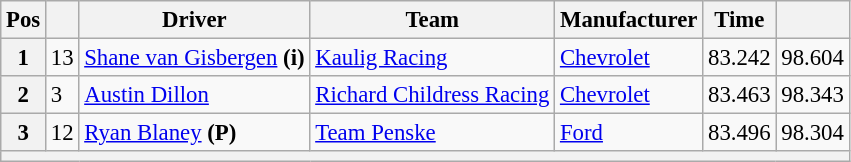<table class="wikitable" style="font-size:95%">
<tr>
<th>Pos</th>
<th></th>
<th>Driver</th>
<th>Team</th>
<th>Manufacturer</th>
<th>Time</th>
<th></th>
</tr>
<tr>
<th>1</th>
<td>13</td>
<td><a href='#'>Shane van Gisbergen</a> <strong>(i)</strong></td>
<td><a href='#'>Kaulig Racing</a></td>
<td><a href='#'>Chevrolet</a></td>
<td>83.242</td>
<td>98.604</td>
</tr>
<tr>
<th>2</th>
<td>3</td>
<td><a href='#'>Austin Dillon</a></td>
<td><a href='#'>Richard Childress Racing</a></td>
<td><a href='#'>Chevrolet</a></td>
<td>83.463</td>
<td>98.343</td>
</tr>
<tr>
<th>3</th>
<td>12</td>
<td><a href='#'>Ryan Blaney</a> <strong>(P)</strong></td>
<td><a href='#'>Team Penske</a></td>
<td><a href='#'>Ford</a></td>
<td>83.496</td>
<td>98.304</td>
</tr>
<tr>
<th colspan="7"></th>
</tr>
</table>
